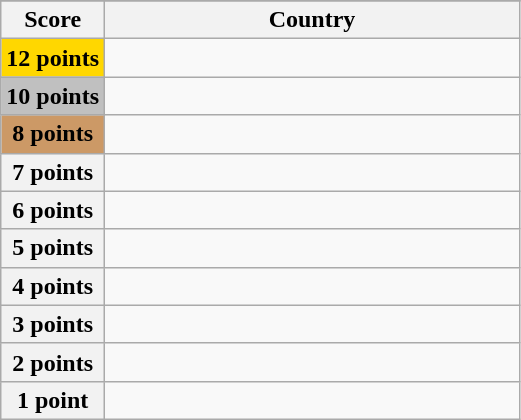<table class="wikitable">
<tr>
</tr>
<tr>
<th scope="col" width="20%">Score</th>
<th scope="col">Country</th>
</tr>
<tr>
<th scope="row" style="background:gold">12 points</th>
<td></td>
</tr>
<tr>
<th scope="row" style="background:silver">10 points</th>
<td></td>
</tr>
<tr>
<th scope="row" style="background:#CC9966">8 points</th>
<td></td>
</tr>
<tr>
<th scope="row">7 points</th>
<td></td>
</tr>
<tr>
<th scope="row">6 points</th>
<td></td>
</tr>
<tr>
<th scope="row">5 points</th>
<td></td>
</tr>
<tr>
<th scope="row">4 points</th>
<td></td>
</tr>
<tr>
<th scope="row">3 points</th>
<td></td>
</tr>
<tr>
<th scope="row">2 points</th>
<td></td>
</tr>
<tr>
<th scope="row">1 point</th>
<td></td>
</tr>
</table>
